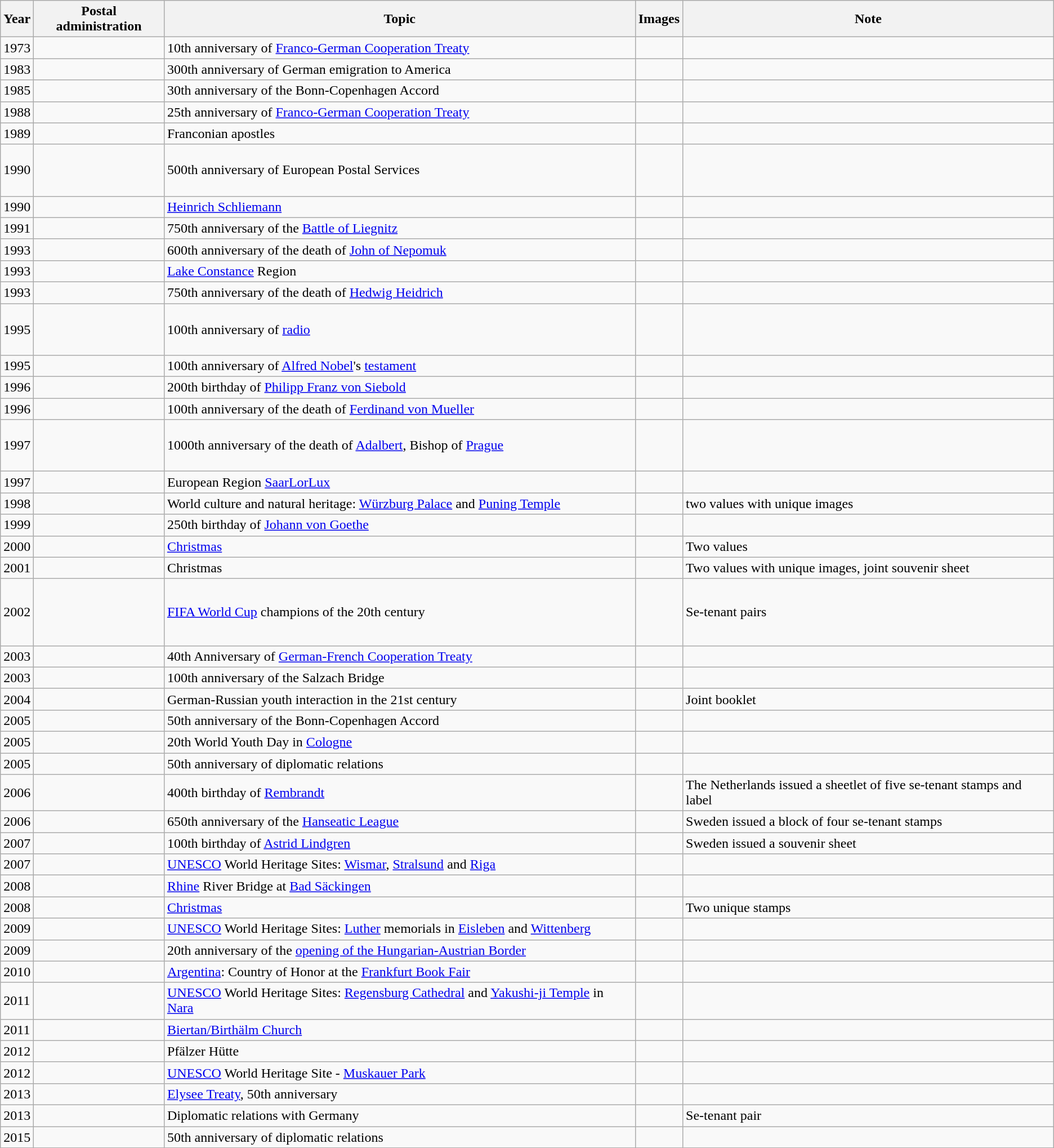<table class="wikitable">
<tr>
<th>Year</th>
<th>Postal administration</th>
<th>Topic</th>
<th>Images</th>
<th>Note</th>
</tr>
<tr>
<td>1973</td>
<td></td>
<td>10th anniversary of <a href='#'>Franco-German Cooperation Treaty</a></td>
<td></td>
<td></td>
</tr>
<tr>
<td>1983</td>
<td></td>
<td>300th anniversary of German emigration to America</td>
<td></td>
<td></td>
</tr>
<tr>
<td>1985</td>
<td></td>
<td>30th anniversary of the Bonn-Copenhagen Accord</td>
<td></td>
<td></td>
</tr>
<tr>
<td>1988</td>
<td></td>
<td>25th anniversary of <a href='#'>Franco-German Cooperation Treaty</a></td>
<td></td>
<td></td>
</tr>
<tr>
<td>1989</td>
<td></td>
<td>Franconian apostles</td>
<td></td>
<td></td>
</tr>
<tr>
<td>1990</td>
<td><br><br><br></td>
<td>500th anniversary of European Postal Services</td>
<td></td>
<td></td>
</tr>
<tr>
<td>1990</td>
<td></td>
<td><a href='#'>Heinrich Schliemann</a></td>
<td></td>
<td></td>
</tr>
<tr>
<td>1991</td>
<td></td>
<td>750th anniversary of the <a href='#'>Battle of Liegnitz</a></td>
<td></td>
<td></td>
</tr>
<tr>
<td>1993</td>
<td><br></td>
<td>600th anniversary of the death of <a href='#'>John of Nepomuk</a></td>
<td></td>
<td></td>
</tr>
<tr>
<td>1993</td>
<td><br></td>
<td><a href='#'>Lake Constance</a> Region</td>
<td></td>
<td></td>
</tr>
<tr>
<td>1993</td>
<td></td>
<td>750th anniversary of the death of <a href='#'>Hedwig Heidrich</a></td>
<td></td>
<td></td>
</tr>
<tr>
<td>1995</td>
<td><br><br><br></td>
<td>100th anniversary of <a href='#'>radio</a></td>
<td></td>
<td></td>
</tr>
<tr>
<td>1995</td>
<td></td>
<td>100th anniversary of <a href='#'>Alfred Nobel</a>'s <a href='#'>testament</a></td>
<td></td>
<td></td>
</tr>
<tr>
<td>1996</td>
<td></td>
<td>200th birthday of <a href='#'>Philipp Franz von Siebold</a></td>
<td></td>
<td></td>
</tr>
<tr>
<td>1996</td>
<td></td>
<td>100th anniversary of the death of <a href='#'>Ferdinand von Mueller</a></td>
<td></td>
<td></td>
</tr>
<tr>
<td>1997</td>
<td> <br>  <br>  <br></td>
<td>1000th anniversary of the death of <a href='#'>Adalbert</a>, Bishop of <a href='#'>Prague</a></td>
<td></td>
<td></td>
</tr>
<tr>
<td>1997</td>
<td> <br> </td>
<td>European Region <a href='#'>SaarLorLux</a></td>
<td></td>
<td></td>
</tr>
<tr>
<td>1998</td>
<td></td>
<td>World culture and natural heritage: <a href='#'>Würzburg Palace</a> and <a href='#'>Puning Temple</a></td>
<td></td>
<td>two values with unique images</td>
</tr>
<tr>
<td>1999</td>
<td></td>
<td>250th birthday of <a href='#'>Johann von Goethe</a></td>
<td></td>
<td></td>
</tr>
<tr>
<td>2000</td>
<td></td>
<td><a href='#'>Christmas</a></td>
<td></td>
<td>Two values</td>
</tr>
<tr>
<td>2001</td>
<td></td>
<td>Christmas</td>
<td></td>
<td>Two values with unique images, joint souvenir sheet</td>
</tr>
<tr>
<td>2002</td>
<td><br> <br> <br><br> </td>
<td><a href='#'>FIFA World Cup</a> champions of the 20th century</td>
<td></td>
<td>Se-tenant pairs</td>
</tr>
<tr>
<td>2003</td>
<td></td>
<td>40th Anniversary of <a href='#'>German-French Cooperation Treaty</a></td>
<td></td>
<td></td>
</tr>
<tr>
<td>2003</td>
<td></td>
<td>100th anniversary of the Salzach Bridge</td>
<td></td>
<td></td>
</tr>
<tr>
<td>2004</td>
<td></td>
<td>German-Russian youth interaction in the 21st century</td>
<td></td>
<td>Joint booklet</td>
</tr>
<tr>
<td>2005</td>
<td></td>
<td>50th anniversary of the Bonn-Copenhagen Accord</td>
<td></td>
<td></td>
</tr>
<tr>
<td>2005</td>
<td></td>
<td>20th World Youth Day in <a href='#'>Cologne</a></td>
<td></td>
<td></td>
</tr>
<tr>
<td>2005</td>
<td></td>
<td>50th anniversary of diplomatic relations</td>
<td></td>
<td></td>
</tr>
<tr>
<td>2006</td>
<td></td>
<td>400th birthday of <a href='#'>Rembrandt</a></td>
<td></td>
<td>The Netherlands issued a sheetlet of five se-tenant stamps and label</td>
</tr>
<tr>
<td>2006</td>
<td></td>
<td>650th anniversary of the <a href='#'>Hanseatic League</a></td>
<td></td>
<td>Sweden issued a block of four se-tenant stamps</td>
</tr>
<tr>
<td>2007</td>
<td></td>
<td>100th birthday of <a href='#'>Astrid Lindgren</a></td>
<td></td>
<td>Sweden issued a souvenir sheet</td>
</tr>
<tr>
<td>2007</td>
<td></td>
<td><a href='#'>UNESCO</a> World Heritage Sites: <a href='#'>Wismar</a>, <a href='#'>Stralsund</a> and <a href='#'>Riga</a></td>
<td></td>
<td></td>
</tr>
<tr>
<td>2008</td>
<td></td>
<td><a href='#'>Rhine</a> River Bridge at <a href='#'>Bad Säckingen</a></td>
<td></td>
<td></td>
</tr>
<tr>
<td>2008</td>
<td></td>
<td><a href='#'>Christmas</a></td>
<td></td>
<td>Two unique stamps</td>
</tr>
<tr>
<td>2009</td>
<td></td>
<td><a href='#'>UNESCO</a> World Heritage Sites: <a href='#'>Luther</a> memorials in <a href='#'>Eisleben</a> and <a href='#'>Wittenberg</a></td>
<td></td>
<td></td>
</tr>
<tr>
<td>2009</td>
<td><br></td>
<td>20th anniversary of the <a href='#'>opening of the Hungarian-Austrian Border</a></td>
<td></td>
<td></td>
</tr>
<tr>
<td>2010</td>
<td></td>
<td><a href='#'>Argentina</a>: Country of Honor at the <a href='#'>Frankfurt Book Fair</a></td>
<td></td>
<td></td>
</tr>
<tr>
<td>2011</td>
<td></td>
<td><a href='#'>UNESCO</a> World Heritage Sites: <a href='#'>Regensburg Cathedral</a> and <a href='#'>Yakushi-ji Temple</a> in <a href='#'>Nara</a></td>
<td></td>
<td></td>
</tr>
<tr>
<td>2011</td>
<td></td>
<td><a href='#'>Biertan/Birthälm Church</a></td>
<td></td>
<td></td>
</tr>
<tr>
<td>2012</td>
<td></td>
<td>Pfälzer Hütte</td>
<td></td>
<td></td>
</tr>
<tr>
<td>2012</td>
<td></td>
<td><a href='#'>UNESCO</a> World Heritage Site - <a href='#'>Muskauer Park</a></td>
<td></td>
<td></td>
</tr>
<tr>
<td>2013</td>
<td></td>
<td><a href='#'>Elysee Treaty</a>, 50th anniversary</td>
<td></td>
<td></td>
</tr>
<tr>
<td>2013</td>
<td></td>
<td>Diplomatic relations with Germany</td>
<td></td>
<td>Se-tenant pair</td>
</tr>
<tr>
<td>2015</td>
<td></td>
<td>50th anniversary of diplomatic relations</td>
<td></td>
<td></td>
</tr>
</table>
